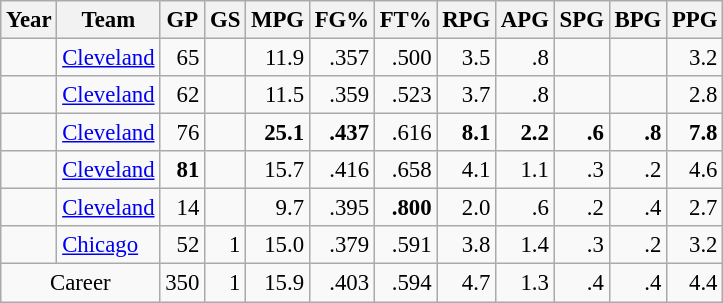<table class="wikitable sortable" style="font-size:95%; text-align:right;">
<tr>
<th>Year</th>
<th>Team</th>
<th>GP</th>
<th>GS</th>
<th>MPG</th>
<th>FG%</th>
<th>FT%</th>
<th>RPG</th>
<th>APG</th>
<th>SPG</th>
<th>BPG</th>
<th>PPG</th>
</tr>
<tr>
<td style="text-align:left;"></td>
<td style="text-align:left;"><a href='#'>Cleveland</a></td>
<td>65</td>
<td></td>
<td>11.9</td>
<td>.357</td>
<td>.500</td>
<td>3.5</td>
<td>.8</td>
<td></td>
<td></td>
<td>3.2</td>
</tr>
<tr>
<td style="text-align:left;"></td>
<td style="text-align:left;"><a href='#'>Cleveland</a></td>
<td>62</td>
<td></td>
<td>11.5</td>
<td>.359</td>
<td>.523</td>
<td>3.7</td>
<td>.8</td>
<td></td>
<td></td>
<td>2.8</td>
</tr>
<tr>
<td style="text-align:left;"></td>
<td style="text-align:left;"><a href='#'>Cleveland</a></td>
<td>76</td>
<td></td>
<td><strong>25.1</strong></td>
<td><strong>.437</strong></td>
<td>.616</td>
<td><strong>8.1</strong></td>
<td><strong>2.2</strong></td>
<td><strong>.6</strong></td>
<td><strong>.8</strong></td>
<td><strong>7.8</strong></td>
</tr>
<tr>
<td style="text-align:left;"></td>
<td style="text-align:left;"><a href='#'>Cleveland</a></td>
<td><strong>81</strong></td>
<td></td>
<td>15.7</td>
<td>.416</td>
<td>.658</td>
<td>4.1</td>
<td>1.1</td>
<td>.3</td>
<td>.2</td>
<td>4.6</td>
</tr>
<tr>
<td style="text-align:left;"></td>
<td style="text-align:left;"><a href='#'>Cleveland</a></td>
<td>14</td>
<td></td>
<td>9.7</td>
<td>.395</td>
<td><strong>.800</strong></td>
<td>2.0</td>
<td>.6</td>
<td>.2</td>
<td>.4</td>
<td>2.7</td>
</tr>
<tr>
<td style="text-align:left;"></td>
<td style="text-align:left;"><a href='#'>Chicago</a></td>
<td>52</td>
<td>1</td>
<td>15.0</td>
<td>.379</td>
<td>.591</td>
<td>3.8</td>
<td>1.4</td>
<td>.3</td>
<td>.2</td>
<td>3.2</td>
</tr>
<tr>
<td colspan="2" style="text-align:center;">Career</td>
<td>350</td>
<td>1</td>
<td>15.9</td>
<td>.403</td>
<td>.594</td>
<td>4.7</td>
<td>1.3</td>
<td>.4</td>
<td>.4</td>
<td>4.4</td>
</tr>
</table>
